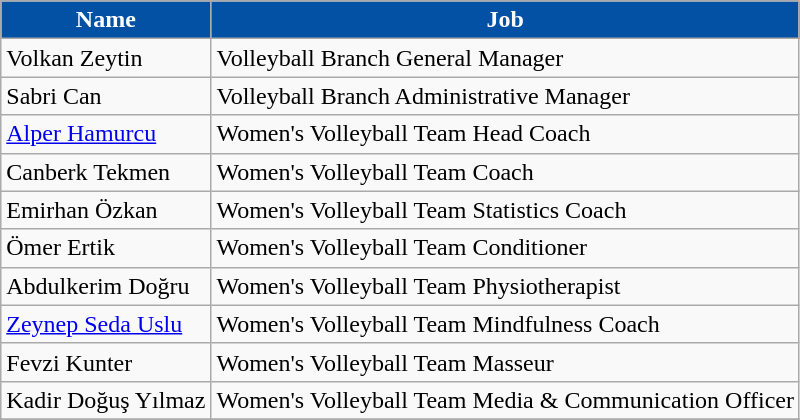<table class="wikitable">
<tr>
<th style="color:#ffffff; background:#0251a4;">Name</th>
<th style="color:#ffffff; background:#0251a4;">Job</th>
</tr>
<tr>
<td> Volkan Zeytin</td>
<td>Volleyball Branch General Manager</td>
</tr>
<tr>
<td> Sabri Can</td>
<td>Volleyball Branch Administrative Manager</td>
</tr>
<tr>
<td> <a href='#'>Alper Hamurcu</a></td>
<td>Women's Volleyball Team Head Coach</td>
</tr>
<tr>
<td> Canberk Tekmen</td>
<td>Women's Volleyball Team Coach</td>
</tr>
<tr>
<td> Emirhan Özkan</td>
<td>Women's Volleyball Team Statistics Coach</td>
</tr>
<tr>
<td> Ömer Ertik</td>
<td>Women's Volleyball Team Conditioner</td>
</tr>
<tr>
<td> Abdulkerim Doğru</td>
<td>Women's Volleyball Team Physiotherapist</td>
</tr>
<tr>
<td> <a href='#'>Zeynep Seda Uslu</a></td>
<td>Women's Volleyball Team Mindfulness Coach</td>
</tr>
<tr>
<td> Fevzi Kunter</td>
<td>Women's Volleyball Team Masseur</td>
</tr>
<tr>
<td> Kadir Doğuş Yılmaz</td>
<td>Women's Volleyball Team Media & Communication Officer</td>
</tr>
<tr>
</tr>
</table>
